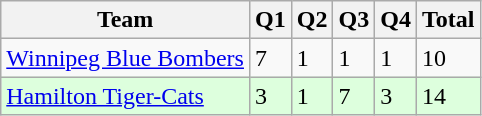<table class="wikitable">
<tr>
<th>Team</th>
<th>Q1</th>
<th>Q2</th>
<th>Q3</th>
<th>Q4</th>
<th>Total</th>
</tr>
<tr>
<td><a href='#'>Winnipeg Blue Bombers</a></td>
<td>7</td>
<td>1</td>
<td>1</td>
<td>1</td>
<td>10</td>
</tr>
<tr style="background-color:#ddffdd">
<td><a href='#'>Hamilton Tiger-Cats</a></td>
<td>3</td>
<td>1</td>
<td>7</td>
<td>3</td>
<td>14</td>
</tr>
</table>
